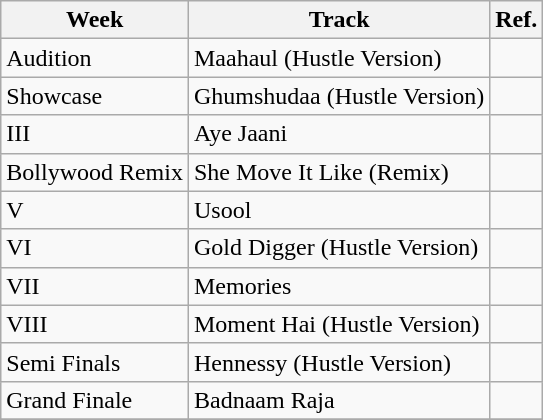<table class="wikitable sortable">
<tr>
<th>Week</th>
<th>Track</th>
<th>Ref.</th>
</tr>
<tr>
<td>Audition</td>
<td>Maahaul (Hustle Version)</td>
<td></td>
</tr>
<tr>
<td>Showcase</td>
<td>Ghumshudaa (Hustle Version)</td>
<td></td>
</tr>
<tr>
<td>III</td>
<td>Aye Jaani</td>
<td></td>
</tr>
<tr>
<td>Bollywood Remix</td>
<td>She Move It Like (Remix)</td>
<td></td>
</tr>
<tr>
<td>V</td>
<td>Usool</td>
<td></td>
</tr>
<tr>
<td>VI</td>
<td>Gold Digger (Hustle Version)</td>
<td></td>
</tr>
<tr>
<td>VII</td>
<td>Memories</td>
<td></td>
</tr>
<tr>
<td>VIII</td>
<td>Moment Hai (Hustle Version)</td>
<td></td>
</tr>
<tr>
<td>Semi Finals</td>
<td>Hennessy (Hustle Version)</td>
<td></td>
</tr>
<tr>
<td>Grand Finale</td>
<td>Badnaam Raja</td>
<td></td>
</tr>
<tr>
</tr>
</table>
